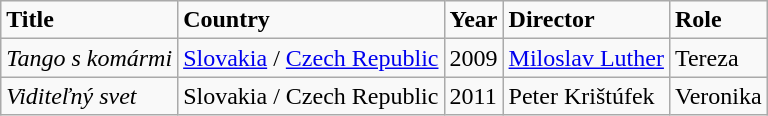<table class="wikitable sortable">
<tr>
<td><strong>Title</strong></td>
<td><strong>Country</strong></td>
<td><strong>Year</strong></td>
<td><strong>Director</strong></td>
<td><strong>Role</strong></td>
</tr>
<tr>
<td><em>Tango s komármi</em></td>
<td><a href='#'>Slovakia</a> / <a href='#'>Czech Republic</a></td>
<td>2009</td>
<td><a href='#'>Miloslav Luther</a></td>
<td>Tereza</td>
</tr>
<tr>
<td><em>Viditeľný svet</em></td>
<td>Slovakia / Czech Republic</td>
<td>2011</td>
<td>Peter Krištúfek</td>
<td>Veronika</td>
</tr>
</table>
